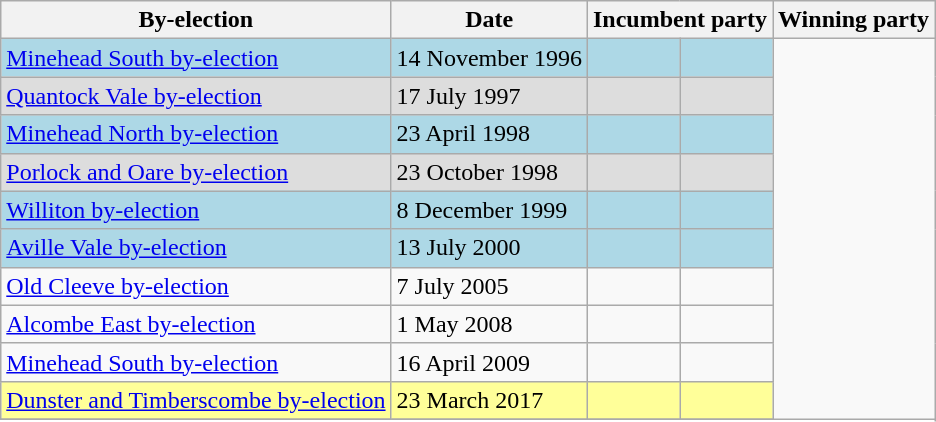<table class="wikitable">
<tr>
<th>By-election</th>
<th>Date</th>
<th colspan=2>Incumbent party</th>
<th colspan=2>Winning party</th>
</tr>
<tr bgcolor=lightblue>
<td><a href='#'>Minehead South by-election</a></td>
<td>14 November 1996</td>
<td></td>
<td></td>
</tr>
<tr bgcolor=#dddddd>
<td><a href='#'>Quantock Vale by-election</a></td>
<td>17 July 1997</td>
<td></td>
<td></td>
</tr>
<tr bgcolor=lightblue>
<td><a href='#'>Minehead North by-election</a></td>
<td>23 April 1998</td>
<td></td>
<td></td>
</tr>
<tr bgcolor=#dddddd>
<td><a href='#'>Porlock and Oare by-election</a></td>
<td>23 October 1998</td>
<td></td>
<td></td>
</tr>
<tr bgcolor=lightblue>
<td><a href='#'>Williton by-election</a></td>
<td>8 December 1999</td>
<td></td>
<td></td>
</tr>
<tr bgcolor=lightblue>
<td><a href='#'>Aville Vale by-election</a></td>
<td>13 July 2000</td>
<td></td>
<td></td>
</tr>
<tr>
<td><a href='#'>Old Cleeve by-election</a></td>
<td>7 July 2005</td>
<td></td>
<td></td>
</tr>
<tr>
<td><a href='#'>Alcombe East by-election</a></td>
<td>1 May 2008</td>
<td></td>
<td></td>
</tr>
<tr>
<td><a href='#'>Minehead South by-election</a></td>
<td>16 April 2009</td>
<td></td>
<td></td>
</tr>
<tr bgcolor=#FFFF99>
<td><a href='#'>Dunster and Timberscombe by-election</a></td>
<td>23 March 2017</td>
<td></td>
<td></td>
</tr>
<tr>
</tr>
</table>
